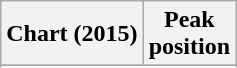<table class="wikitable sortable plainrowheaders" style="text-align:center">
<tr>
<th scope="col">Chart (2015)</th>
<th scope="col">Peak<br>position</th>
</tr>
<tr>
</tr>
<tr>
</tr>
<tr>
</tr>
<tr>
</tr>
<tr>
</tr>
<tr>
</tr>
<tr>
</tr>
</table>
